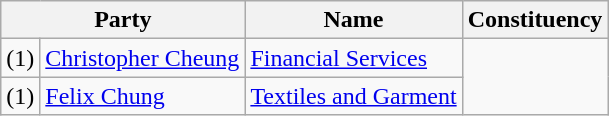<table class="wikitable">
<tr>
<th colspan=2>Party</th>
<th>Name</th>
<th>Constituency</th>
</tr>
<tr>
<td> (1)</td>
<td><a href='#'>Christopher Cheung</a></td>
<td><a href='#'>Financial Services</a></td>
</tr>
<tr>
<td> (1)</td>
<td><a href='#'>Felix Chung</a></td>
<td><a href='#'>Textiles and Garment</a></td>
</tr>
</table>
